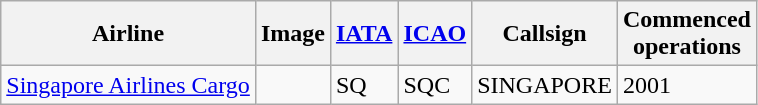<table class="wikitable sortable">
<tr valign="middle">
<th>Airline</th>
<th>Image</th>
<th><a href='#'>IATA</a></th>
<th><a href='#'>ICAO</a></th>
<th>Callsign</th>
<th>Commenced<br>operations</th>
</tr>
<tr>
<td><a href='#'>Singapore Airlines Cargo</a></td>
<td></td>
<td>SQ</td>
<td>SQC</td>
<td>SINGAPORE</td>
<td>2001</td>
</tr>
</table>
